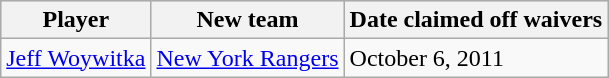<table class="wikitable">
<tr style="text-align:center; background:#ddd;">
<th>Player</th>
<th>New team</th>
<th>Date claimed off waivers</th>
</tr>
<tr>
<td><a href='#'>Jeff Woywitka</a></td>
<td><a href='#'>New York Rangers</a></td>
<td>October 6, 2011</td>
</tr>
</table>
